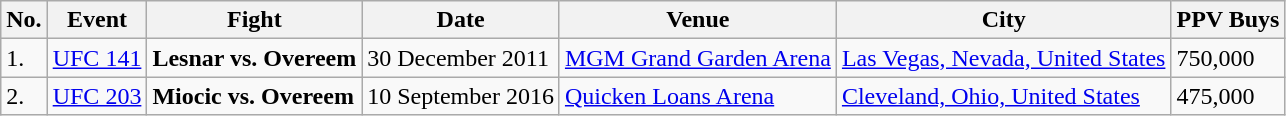<table class="wikitable">
<tr>
<th>No.</th>
<th>Event</th>
<th>Fight</th>
<th>Date</th>
<th>Venue</th>
<th>City</th>
<th>PPV Buys</th>
</tr>
<tr>
<td>1.</td>
<td><a href='#'>UFC 141</a></td>
<td><strong>Lesnar vs. Overeem</strong></td>
<td>30 December 2011</td>
<td><a href='#'>MGM Grand Garden Arena</a></td>
<td><a href='#'>Las Vegas, Nevada, United States</a></td>
<td>750,000</td>
</tr>
<tr>
<td>2.</td>
<td><a href='#'>UFC 203</a></td>
<td><strong>Miocic vs. Overeem</strong></td>
<td>10 September 2016</td>
<td><a href='#'>Quicken Loans Arena</a></td>
<td><a href='#'>Cleveland, Ohio, United States</a></td>
<td>475,000</td>
</tr>
</table>
